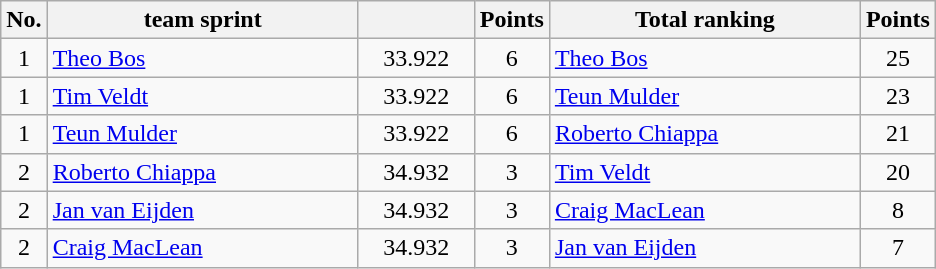<table class="wikitable">
<tr>
<th width="20px">No.</th>
<th width="200px">team sprint</th>
<th width="70px"></th>
<th width="40px">Points</th>
<th width="200px">Total ranking</th>
<th width="40px">Points</th>
</tr>
<tr align=center>
<td>1</td>
<td align=left> <a href='#'>Theo Bos</a></td>
<td>33.922</td>
<td>6</td>
<td align=left> <a href='#'>Theo Bos</a></td>
<td>25</td>
</tr>
<tr align=center>
<td>1</td>
<td align=left> <a href='#'>Tim Veldt</a></td>
<td>33.922</td>
<td>6</td>
<td align=left> <a href='#'>Teun Mulder</a></td>
<td>23</td>
</tr>
<tr align=center>
<td>1</td>
<td align=left> <a href='#'>Teun Mulder</a></td>
<td>33.922</td>
<td>6</td>
<td align=left> <a href='#'>Roberto Chiappa</a></td>
<td>21</td>
</tr>
<tr align=center>
<td>2</td>
<td align=left> <a href='#'>Roberto Chiappa</a></td>
<td>34.932</td>
<td>3</td>
<td align=left> <a href='#'>Tim Veldt</a></td>
<td>20</td>
</tr>
<tr align=center>
<td>2</td>
<td align=left> <a href='#'>Jan van Eijden</a></td>
<td>34.932</td>
<td>3</td>
<td align=left> <a href='#'>Craig MacLean</a></td>
<td>8</td>
</tr>
<tr align=center>
<td>2</td>
<td align=left> <a href='#'>Craig MacLean</a></td>
<td>34.932</td>
<td>3</td>
<td align=left> <a href='#'>Jan van Eijden</a></td>
<td>7</td>
</tr>
</table>
